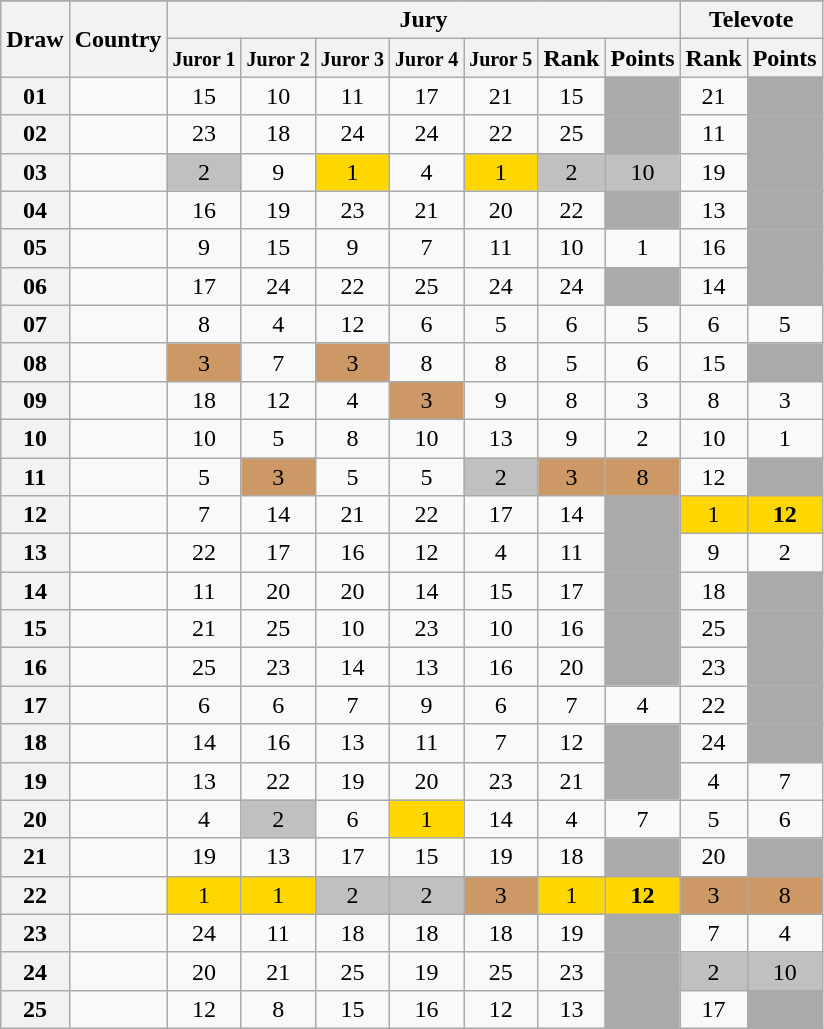<table class="sortable wikitable collapsible plainrowheaders" style="text-align:center;">
<tr>
</tr>
<tr>
<th scope="col" rowspan="2">Draw</th>
<th scope="col" rowspan="2">Country</th>
<th scope="col" colspan="7">Jury</th>
<th scope="col" colspan="2">Televote</th>
</tr>
<tr>
<th scope="col"><small>Juror 1</small></th>
<th scope="col"><small>Juror 2</small></th>
<th scope="col"><small>Juror 3</small></th>
<th scope="col"><small>Juror 4</small></th>
<th scope="col"><small>Juror 5</small></th>
<th scope="col">Rank</th>
<th scope="col">Points</th>
<th scope="col">Rank</th>
<th scope="col">Points</th>
</tr>
<tr>
<th scope="row" style="text-align:center;">01</th>
<td style="text-align:left;"></td>
<td>15</td>
<td>10</td>
<td>11</td>
<td>17</td>
<td>21</td>
<td>15</td>
<td style="background:#AAAAAA;"></td>
<td>21</td>
<td style="background:#AAAAAA;"></td>
</tr>
<tr>
<th scope="row" style="text-align:center;">02</th>
<td style="text-align:left;"></td>
<td>23</td>
<td>18</td>
<td>24</td>
<td>24</td>
<td>22</td>
<td>25</td>
<td style="background:#AAAAAA;"></td>
<td>11</td>
<td style="background:#AAAAAA;"></td>
</tr>
<tr>
<th scope="row" style="text-align:center;">03</th>
<td style="text-align:left;"></td>
<td style="background:silver;">2</td>
<td>9</td>
<td style="background:gold;">1</td>
<td>4</td>
<td style="background:gold;">1</td>
<td style="background:silver;">2</td>
<td style="background:silver;">10</td>
<td>19</td>
<td style="background:#AAAAAA;"></td>
</tr>
<tr>
<th scope="row" style="text-align:center;">04</th>
<td style="text-align:left;"></td>
<td>16</td>
<td>19</td>
<td>23</td>
<td>21</td>
<td>20</td>
<td>22</td>
<td style="background:#AAAAAA;"></td>
<td>13</td>
<td style="background:#AAAAAA;"></td>
</tr>
<tr>
<th scope="row" style="text-align:center;">05</th>
<td style="text-align:left;"></td>
<td>9</td>
<td>15</td>
<td>9</td>
<td>7</td>
<td>11</td>
<td>10</td>
<td>1</td>
<td>16</td>
<td style="background:#AAAAAA;"></td>
</tr>
<tr>
<th scope="row" style="text-align:center;">06</th>
<td style="text-align:left;"></td>
<td>17</td>
<td>24</td>
<td>22</td>
<td>25</td>
<td>24</td>
<td>24</td>
<td style="background:#AAAAAA;"></td>
<td>14</td>
<td style="background:#AAAAAA;"></td>
</tr>
<tr>
<th scope="row" style="text-align:center;">07</th>
<td style="text-align:left;"></td>
<td>8</td>
<td>4</td>
<td>12</td>
<td>6</td>
<td>5</td>
<td>6</td>
<td>5</td>
<td>6</td>
<td>5</td>
</tr>
<tr>
<th scope="row" style="text-align:center;">08</th>
<td style="text-align:left;"></td>
<td style="background:#CC9966;">3</td>
<td>7</td>
<td style="background:#CC9966;">3</td>
<td>8</td>
<td>8</td>
<td>5</td>
<td>6</td>
<td>15</td>
<td style="background:#AAAAAA;"></td>
</tr>
<tr>
<th scope="row" style="text-align:center;">09</th>
<td style="text-align:left;"></td>
<td>18</td>
<td>12</td>
<td>4</td>
<td style="background:#CC9966;">3</td>
<td>9</td>
<td>8</td>
<td>3</td>
<td>8</td>
<td>3</td>
</tr>
<tr>
<th scope="row" style="text-align:center;">10</th>
<td style="text-align:left;"></td>
<td>10</td>
<td>5</td>
<td>8</td>
<td>10</td>
<td>13</td>
<td>9</td>
<td>2</td>
<td>10</td>
<td>1</td>
</tr>
<tr>
<th scope="row" style="text-align:center;">11</th>
<td style="text-align:left;"></td>
<td>5</td>
<td style="background:#CC9966;">3</td>
<td>5</td>
<td>5</td>
<td style="background:silver;">2</td>
<td style="background:#CC9966;">3</td>
<td style="background:#CC9966;">8</td>
<td>12</td>
<td style="background:#AAAAAA;"></td>
</tr>
<tr>
<th scope="row" style="text-align:center;">12</th>
<td style="text-align:left;"></td>
<td>7</td>
<td>14</td>
<td>21</td>
<td>22</td>
<td>17</td>
<td>14</td>
<td style="background:#AAAAAA;"></td>
<td style="background:gold;">1</td>
<td style="background:gold;"><strong>12</strong></td>
</tr>
<tr>
<th scope="row" style="text-align:center;">13</th>
<td style="text-align:left;"></td>
<td>22</td>
<td>17</td>
<td>16</td>
<td>12</td>
<td>4</td>
<td>11</td>
<td style="background:#AAAAAA;"></td>
<td>9</td>
<td>2</td>
</tr>
<tr>
<th scope="row" style="text-align:center;">14</th>
<td style="text-align:left;"></td>
<td>11</td>
<td>20</td>
<td>20</td>
<td>14</td>
<td>15</td>
<td>17</td>
<td style="background:#AAAAAA;"></td>
<td>18</td>
<td style="background:#AAAAAA;"></td>
</tr>
<tr>
<th scope="row" style="text-align:center;">15</th>
<td style="text-align:left;"></td>
<td>21</td>
<td>25</td>
<td>10</td>
<td>23</td>
<td>10</td>
<td>16</td>
<td style="background:#AAAAAA;"></td>
<td>25</td>
<td style="background:#AAAAAA;"></td>
</tr>
<tr>
<th scope="row" style="text-align:center;">16</th>
<td style="text-align:left;"></td>
<td>25</td>
<td>23</td>
<td>14</td>
<td>13</td>
<td>16</td>
<td>20</td>
<td style="background:#AAAAAA;"></td>
<td>23</td>
<td style="background:#AAAAAA;"></td>
</tr>
<tr>
<th scope="row" style="text-align:center;">17</th>
<td style="text-align:left;"></td>
<td>6</td>
<td>6</td>
<td>7</td>
<td>9</td>
<td>6</td>
<td>7</td>
<td>4</td>
<td>22</td>
<td style="background:#AAAAAA;"></td>
</tr>
<tr>
<th scope="row" style="text-align:center;">18</th>
<td style="text-align:left;"></td>
<td>14</td>
<td>16</td>
<td>13</td>
<td>11</td>
<td>7</td>
<td>12</td>
<td style="background:#AAAAAA;"></td>
<td>24</td>
<td style="background:#AAAAAA;"></td>
</tr>
<tr>
<th scope="row" style="text-align:center;">19</th>
<td style="text-align:left;"></td>
<td>13</td>
<td>22</td>
<td>19</td>
<td>20</td>
<td>23</td>
<td>21</td>
<td style="background:#AAAAAA;"></td>
<td>4</td>
<td>7</td>
</tr>
<tr>
<th scope="row" style="text-align:center;">20</th>
<td style="text-align:left;"></td>
<td>4</td>
<td style="background:silver;">2</td>
<td>6</td>
<td style="background:gold;">1</td>
<td>14</td>
<td>4</td>
<td>7</td>
<td>5</td>
<td>6</td>
</tr>
<tr>
<th scope="row" style="text-align:center;">21</th>
<td style="text-align:left;"></td>
<td>19</td>
<td>13</td>
<td>17</td>
<td>15</td>
<td>19</td>
<td>18</td>
<td style="background:#AAAAAA;"></td>
<td>20</td>
<td style="background:#AAAAAA;"></td>
</tr>
<tr>
<th scope="row" style="text-align:center;">22</th>
<td style="text-align:left;"></td>
<td style="background:gold;">1</td>
<td style="background:gold;">1</td>
<td style="background:silver;">2</td>
<td style="background:silver;">2</td>
<td style="background:#CC9966;">3</td>
<td style="background:gold;">1</td>
<td style="background:gold;"><strong>12</strong></td>
<td style="background:#CC9966;">3</td>
<td style="background:#CC9966;">8</td>
</tr>
<tr>
<th scope="row" style="text-align:center;">23</th>
<td style="text-align:left;"></td>
<td>24</td>
<td>11</td>
<td>18</td>
<td>18</td>
<td>18</td>
<td>19</td>
<td style="background:#AAAAAA;"></td>
<td>7</td>
<td>4</td>
</tr>
<tr>
<th scope="row" style="text-align:center;">24</th>
<td style="text-align:left;"></td>
<td>20</td>
<td>21</td>
<td>25</td>
<td>19</td>
<td>25</td>
<td>23</td>
<td style="background:#AAAAAA;"></td>
<td style="background:silver;">2</td>
<td style="background:silver;">10</td>
</tr>
<tr>
<th scope="row" style="text-align:center;">25</th>
<td style="text-align:left;"></td>
<td>12</td>
<td>8</td>
<td>15</td>
<td>16</td>
<td>12</td>
<td>13</td>
<td style="background:#AAAAAA;"></td>
<td>17</td>
<td style="background:#AAAAAA;"></td>
</tr>
</table>
